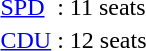<table>
<tr>
<td><a href='#'>SPD</a></td>
<td>: 11 seats</td>
</tr>
<tr --->
<td><a href='#'>CDU</a></td>
<td>: 12 seats</td>
</tr>
<tr --->
</tr>
</table>
